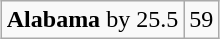<table class="wikitable" style="margin-left: auto; margin-right: auto; border: none;">
<tr align="center">
</tr>
<tr align="center">
<td><strong>Alabama</strong> by 25.5</td>
<td>59</td>
</tr>
</table>
